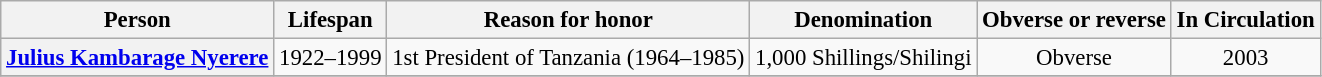<table class="wikitable" style="font-size: 95%; text-align:center;">
<tr>
<th>Person</th>
<th>Lifespan</th>
<th>Reason for honor</th>
<th>Denomination</th>
<th>Obverse or reverse</th>
<th>In Circulation</th>
</tr>
<tr>
<th><a href='#'>Julius Kambarage Nyerere</a></th>
<td>1922–1999</td>
<td>1st President of Tanzania (1964–1985)</td>
<td>1,000 Shillings/Shilingi</td>
<td>Obverse</td>
<td>2003</td>
</tr>
<tr>
</tr>
</table>
